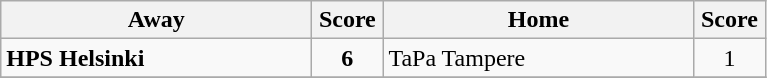<table class="wikitable">
<tr>
<th width="200">Away</th>
<th width="40">Score</th>
<th width="200">Home</th>
<th width="40">Score</th>
</tr>
<tr>
<td><strong>HPS Helsinki</strong></td>
<td align=center><strong>6</strong></td>
<td>TaPa Tampere</td>
<td align=center>1</td>
</tr>
<tr>
</tr>
</table>
